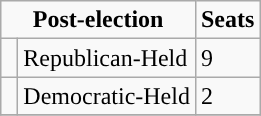<table class="wikitable">
<tr>
<td colspan="2" rowspan="1" align="center" valign="top"><strong>Post-election</strong></td>
<td style="vertical-align:top;"><strong>Seats</strong></td>
</tr>
<tr>
<td style="background-color:"> </td>
<td>Republican-Held</td>
<td>9</td>
</tr>
<tr>
<td style="background-color:"> </td>
<td>Democratic-Held</td>
<td>2</td>
</tr>
<tr>
</tr>
</table>
